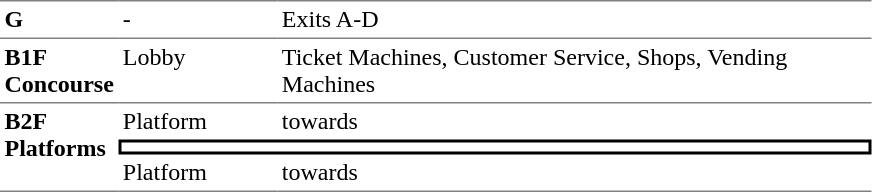<table border=0 cellspacing=0 cellpadding=3>
<tr>
<td style="border-top:solid 1px gray;" width=50 valign=top><strong>G</strong></td>
<td style="border-top:solid 1px gray;" width=100 valign=top>-</td>
<td style="border-top:solid 1px gray;" width=390 valign=top>Exits A-D</td>
</tr>
<tr>
<td style="border-bottom:solid 1px gray; border-top:solid 1px gray;" valign=top width=50><strong>B1F<br>Concourse</strong></td>
<td style="border-bottom:solid 1px gray; border-top:solid 1px gray;" valign=top width=100>Lobby</td>
<td style="border-bottom:solid 1px gray; border-top:solid 1px gray;" valign=top width=390>Ticket Machines, Customer Service, Shops, Vending Machines</td>
</tr>
<tr>
<td style="border-bottom:solid 1px gray;" rowspan=3 valign=top><strong>B2F<br>Platforms</strong></td>
<td>Platform</td>
<td>  towards  </td>
</tr>
<tr>
<td style="border-right:solid 2px black;border-left:solid 2px black;border-top:solid 2px black;border-bottom:solid 2px black;text-align:center;" colspan=2></td>
</tr>
<tr>
<td style="border-bottom:solid 1px gray;">Platform</td>
<td style="border-bottom:solid 1px gray;">  towards   </td>
</tr>
</table>
